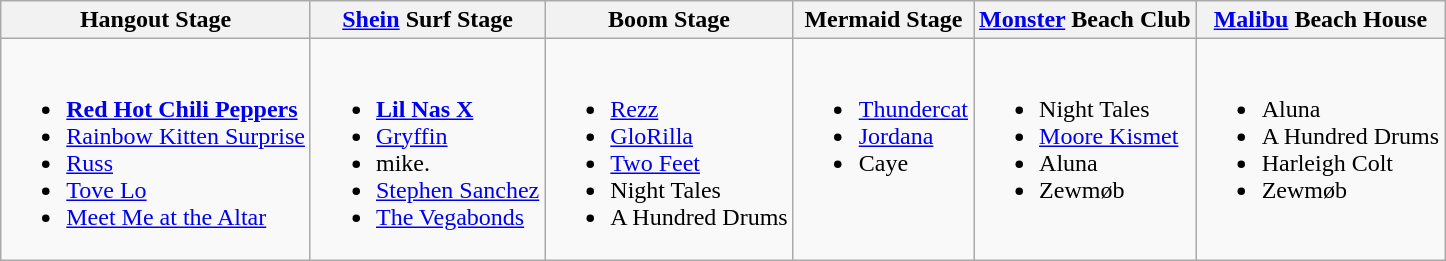<table class="wikitable">
<tr>
<th>Hangout Stage</th>
<th><a href='#'>Shein</a> Surf Stage</th>
<th>Boom Stage</th>
<th>Mermaid Stage</th>
<th><a href='#'>Monster</a> Beach Club</th>
<th><a href='#'>Malibu</a> Beach House</th>
</tr>
<tr valign="top">
<td><br><ul><li><strong><a href='#'>Red Hot Chili Peppers</a></strong></li><li><a href='#'>Rainbow Kitten Surprise</a></li><li><a href='#'>Russ</a></li><li><a href='#'>Tove Lo</a></li><li><a href='#'>Meet Me at the Altar</a></li></ul></td>
<td><br><ul><li><strong><a href='#'>Lil Nas X</a></strong></li><li><a href='#'>Gryffin</a></li><li>mike.</li><li><a href='#'>Stephen Sanchez</a></li><li><a href='#'>The Vegabonds</a></li></ul></td>
<td><br><ul><li><a href='#'>Rezz</a></li><li><a href='#'>GloRilla</a></li><li><a href='#'>Two Feet</a></li><li>Night Tales</li><li>A Hundred Drums</li></ul></td>
<td><br><ul><li><a href='#'>Thundercat</a></li><li><a href='#'>Jordana</a></li><li>Caye</li></ul></td>
<td><br><ul><li>Night Tales</li><li><a href='#'>Moore Kismet</a></li><li>Aluna</li><li>Zewmøb</li></ul></td>
<td><br><ul><li>Aluna</li><li>A Hundred Drums</li><li>Harleigh Colt</li><li>Zewmøb</li></ul></td>
</tr>
</table>
